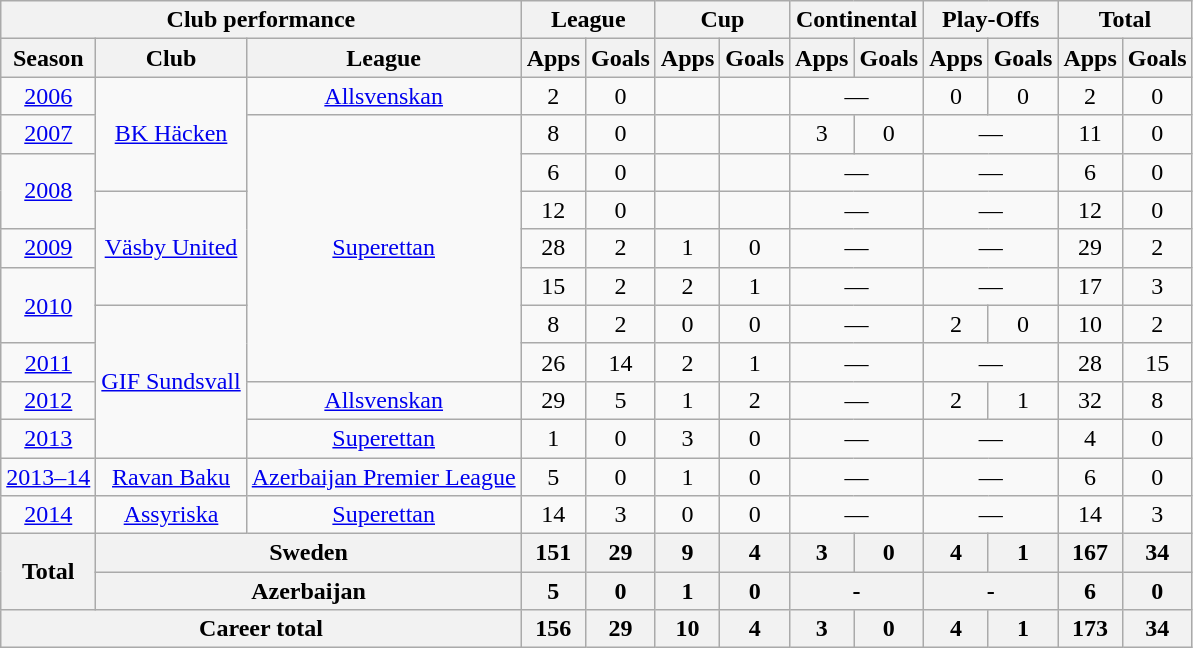<table class="wikitable" style="text-align:center">
<tr>
<th colspan=3>Club performance</th>
<th colspan=2>League</th>
<th colspan=2>Cup</th>
<th colspan=2>Continental</th>
<th colspan=2>Play-Offs</th>
<th colspan=2>Total</th>
</tr>
<tr>
<th>Season</th>
<th>Club</th>
<th>League</th>
<th>Apps</th>
<th>Goals</th>
<th>Apps</th>
<th>Goals</th>
<th>Apps</th>
<th>Goals</th>
<th>Apps</th>
<th>Goals</th>
<th>Apps</th>
<th>Goals</th>
</tr>
<tr>
<td><a href='#'>2006</a></td>
<td rowspan="3"><a href='#'>BK Häcken</a></td>
<td><a href='#'>Allsvenskan</a></td>
<td>2</td>
<td>0</td>
<td></td>
<td></td>
<td colspan="2">—</td>
<td>0</td>
<td>0</td>
<td>2</td>
<td>0</td>
</tr>
<tr>
<td><a href='#'>2007</a></td>
<td rowspan="7"><a href='#'>Superettan</a></td>
<td>8</td>
<td>0</td>
<td></td>
<td></td>
<td>3</td>
<td>0</td>
<td colspan="2">—</td>
<td>11</td>
<td>0</td>
</tr>
<tr>
<td rowspan="2"><a href='#'>2008</a></td>
<td>6</td>
<td>0</td>
<td></td>
<td></td>
<td colspan="2">—</td>
<td colspan="2">—</td>
<td>6</td>
<td>0</td>
</tr>
<tr>
<td rowspan="3"><a href='#'>Väsby United</a></td>
<td>12</td>
<td>0</td>
<td></td>
<td></td>
<td colspan="2">—</td>
<td colspan="2">—</td>
<td>12</td>
<td>0</td>
</tr>
<tr>
<td><a href='#'>2009</a></td>
<td>28</td>
<td>2</td>
<td>1</td>
<td>0</td>
<td colspan="2">—</td>
<td colspan="2">—</td>
<td>29</td>
<td>2</td>
</tr>
<tr>
<td rowspan="2"><a href='#'>2010</a></td>
<td>15</td>
<td>2</td>
<td>2</td>
<td>1</td>
<td colspan="2">—</td>
<td colspan="2">—</td>
<td>17</td>
<td>3</td>
</tr>
<tr>
<td rowspan="4"><a href='#'>GIF Sundsvall</a></td>
<td>8</td>
<td>2</td>
<td>0</td>
<td>0</td>
<td colspan="2">—</td>
<td>2</td>
<td>0</td>
<td>10</td>
<td>2</td>
</tr>
<tr>
<td><a href='#'>2011</a></td>
<td>26</td>
<td>14</td>
<td>2</td>
<td>1</td>
<td colspan="2">—</td>
<td colspan="2">—</td>
<td>28</td>
<td>15</td>
</tr>
<tr>
<td><a href='#'>2012</a></td>
<td><a href='#'>Allsvenskan</a></td>
<td>29</td>
<td>5</td>
<td>1</td>
<td>2</td>
<td colspan="2">—</td>
<td>2</td>
<td>1</td>
<td>32</td>
<td>8</td>
</tr>
<tr>
<td><a href='#'>2013</a></td>
<td><a href='#'>Superettan</a></td>
<td>1</td>
<td>0</td>
<td>3</td>
<td>0</td>
<td colspan="2">—</td>
<td colspan="2">—</td>
<td>4</td>
<td>0</td>
</tr>
<tr>
<td><a href='#'>2013–14</a></td>
<td><a href='#'>Ravan Baku</a></td>
<td><a href='#'>Azerbaijan Premier League</a></td>
<td>5</td>
<td>0</td>
<td>1</td>
<td>0</td>
<td colspan="2">—</td>
<td colspan="2">—</td>
<td>6</td>
<td>0</td>
</tr>
<tr>
<td><a href='#'>2014</a></td>
<td><a href='#'>Assyriska</a></td>
<td><a href='#'>Superettan</a></td>
<td>14</td>
<td>3</td>
<td>0</td>
<td>0</td>
<td colspan="2">—</td>
<td colspan="2">—</td>
<td>14</td>
<td>3</td>
</tr>
<tr>
<th rowspan=2>Total</th>
<th colspan=2>Sweden</th>
<th>151</th>
<th>29</th>
<th>9</th>
<th>4</th>
<th>3</th>
<th>0</th>
<th>4</th>
<th>1</th>
<th>167</th>
<th>34</th>
</tr>
<tr>
<th colspan=2>Azerbaijan</th>
<th>5</th>
<th>0</th>
<th>1</th>
<th>0</th>
<th colspan="2">-</th>
<th colspan="2">-</th>
<th>6</th>
<th>0</th>
</tr>
<tr>
<th colspan=3>Career total</th>
<th>156</th>
<th>29</th>
<th>10</th>
<th>4</th>
<th>3</th>
<th>0</th>
<th>4</th>
<th>1</th>
<th>173</th>
<th>34</th>
</tr>
</table>
